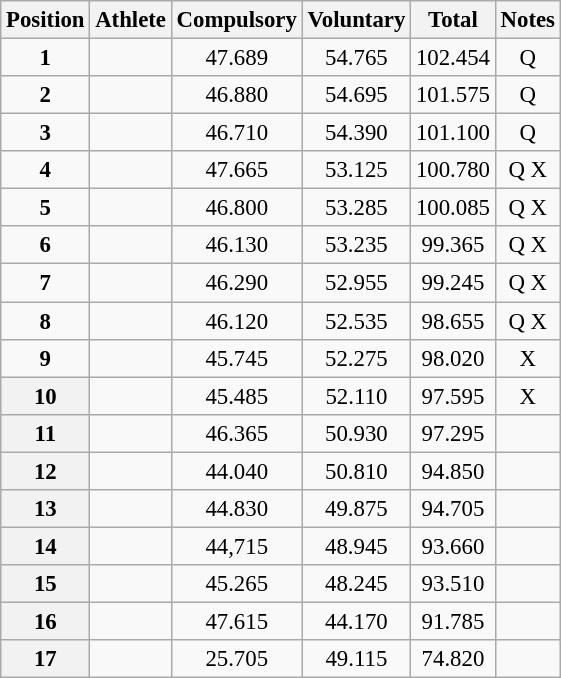<table class="wikitable sortable" style="text-align:center; font-size:95%">
<tr>
<th>Position</th>
<th>Athlete</th>
<th>Compulsory</th>
<th>Voluntary</th>
<th>Total</th>
<th>Notes</th>
</tr>
<tr>
<td><strong>1</strong></td>
<td align=left></td>
<td>47.689</td>
<td>54.765</td>
<td>102.454</td>
<td>Q</td>
</tr>
<tr>
<td><strong>2</strong></td>
<td align=left></td>
<td>46.880</td>
<td>54.695</td>
<td>101.575</td>
<td>Q</td>
</tr>
<tr>
<td><strong>3</strong></td>
<td align=left></td>
<td>46.710</td>
<td>54.390</td>
<td>101.100</td>
<td>Q</td>
</tr>
<tr>
<td><strong>4</strong></td>
<td align=left></td>
<td>47.665</td>
<td>53.125</td>
<td>100.780</td>
<td>Q X</td>
</tr>
<tr>
<td><strong>5</strong></td>
<td align=left></td>
<td>46.800</td>
<td>53.285</td>
<td>100.085</td>
<td>Q X</td>
</tr>
<tr>
<td><strong>6</strong></td>
<td align=left></td>
<td>46.130</td>
<td>53.235</td>
<td>99.365</td>
<td>Q X</td>
</tr>
<tr>
<td><strong>7</strong></td>
<td align=left></td>
<td>46.290</td>
<td>52.955</td>
<td>99.245</td>
<td>Q X</td>
</tr>
<tr>
<td><strong>8</strong></td>
<td align=left></td>
<td>46.120</td>
<td>52.535</td>
<td>98.655</td>
<td>Q X</td>
</tr>
<tr>
<td><strong>9</strong></td>
<td align=left></td>
<td>45.745</td>
<td>52.275</td>
<td>98.020</td>
<td>X</td>
</tr>
<tr>
<th><strong>10</strong></th>
<td align=left></td>
<td>45.485</td>
<td>52.110</td>
<td>97.595</td>
<td>X</td>
</tr>
<tr>
<th><strong>11</strong></th>
<td align=left></td>
<td>46.365</td>
<td>50.930</td>
<td>97.295</td>
<td></td>
</tr>
<tr>
<th><strong>12</strong></th>
<td align=left></td>
<td>44.040</td>
<td>50.810</td>
<td>94.850</td>
<td></td>
</tr>
<tr>
<th><strong>13</strong></th>
<td align=left></td>
<td>44.830</td>
<td>49.875</td>
<td>94.705</td>
<td></td>
</tr>
<tr>
<th><strong>14</strong></th>
<td align=left></td>
<td>44,715</td>
<td>48.945</td>
<td>93.660</td>
<td></td>
</tr>
<tr>
<th><strong>15</strong></th>
<td align=left></td>
<td>45.265</td>
<td>48.245</td>
<td>93.510</td>
<td></td>
</tr>
<tr>
<th><strong>16</strong></th>
<td align=left></td>
<td>47.615</td>
<td>44.170</td>
<td>91.785</td>
<td></td>
</tr>
<tr>
<th><strong>17</strong></th>
<td align=left></td>
<td>25.705</td>
<td>49.115</td>
<td>74.820</td>
<td></td>
</tr>
</table>
